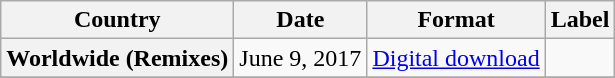<table class="wikitable plainrowheaders">
<tr>
<th scope="col">Country</th>
<th scope="col">Date</th>
<th scope="col">Format</th>
<th scope="col">Label</th>
</tr>
<tr>
<th scope="row">Worldwide (Remixes)</th>
<td>June 9, 2017</td>
<td><a href='#'>Digital download</a></td>
<td></td>
</tr>
<tr>
</tr>
</table>
